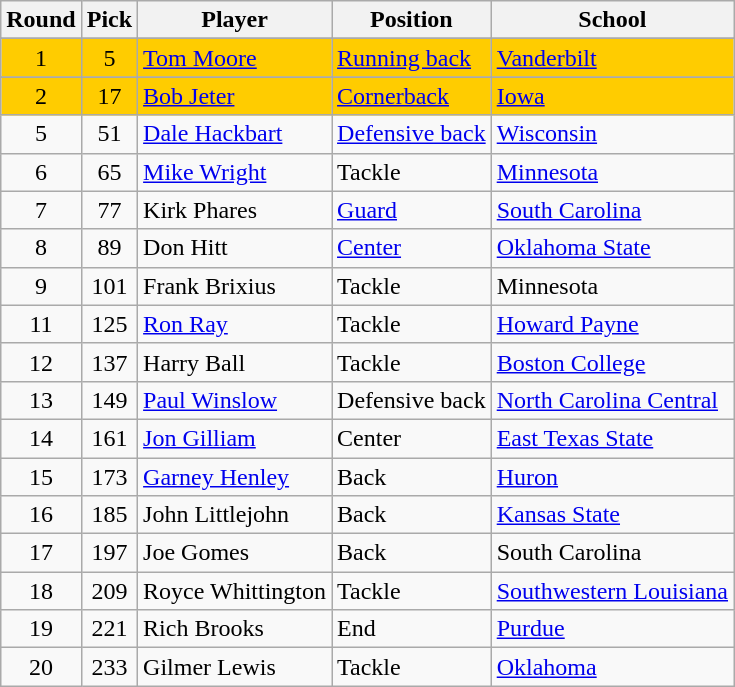<table class="wikitable sortable">
<tr>
<th>Round</th>
<th>Pick</th>
<th>Player</th>
<th>Position</th>
<th>School</th>
</tr>
<tr>
</tr>
<tr bgcolor="#FFCC00">
<td align=center>1</td>
<td align=center>5</td>
<td><a href='#'>Tom Moore</a></td>
<td><a href='#'>Running back</a></td>
<td><a href='#'>Vanderbilt</a></td>
</tr>
<tr>
</tr>
<tr bgcolor="#FFCC00">
<td align=center>2</td>
<td align=center>17</td>
<td><a href='#'>Bob Jeter</a></td>
<td><a href='#'>Cornerback</a></td>
<td><a href='#'>Iowa</a></td>
</tr>
<tr>
<td align=center>5</td>
<td align=center>51</td>
<td><a href='#'>Dale Hackbart</a></td>
<td><a href='#'>Defensive back</a></td>
<td><a href='#'>Wisconsin</a></td>
</tr>
<tr>
<td align=center>6</td>
<td align=center>65</td>
<td><a href='#'>Mike Wright</a></td>
<td>Tackle</td>
<td><a href='#'>Minnesota</a></td>
</tr>
<tr>
<td align=center>7</td>
<td align=center>77</td>
<td>Kirk Phares</td>
<td><a href='#'>Guard</a></td>
<td><a href='#'>South Carolina</a></td>
</tr>
<tr>
<td align=center>8</td>
<td align=center>89</td>
<td>Don Hitt</td>
<td><a href='#'>Center</a></td>
<td><a href='#'>Oklahoma State</a></td>
</tr>
<tr>
<td align=center>9</td>
<td align=center>101</td>
<td>Frank Brixius</td>
<td>Tackle</td>
<td>Minnesota</td>
</tr>
<tr>
<td align=center>11</td>
<td align=center>125</td>
<td><a href='#'>Ron Ray</a></td>
<td>Tackle</td>
<td><a href='#'>Howard Payne</a></td>
</tr>
<tr>
<td align=center>12</td>
<td align=center>137</td>
<td>Harry Ball</td>
<td>Tackle</td>
<td><a href='#'>Boston College</a></td>
</tr>
<tr>
<td align=center>13</td>
<td align=center>149</td>
<td><a href='#'>Paul Winslow</a></td>
<td>Defensive back</td>
<td><a href='#'>North Carolina Central</a></td>
</tr>
<tr>
<td align=center>14</td>
<td align=center>161</td>
<td><a href='#'>Jon Gilliam</a></td>
<td>Center</td>
<td><a href='#'>East Texas State</a></td>
</tr>
<tr>
<td align=center>15</td>
<td align=center>173</td>
<td><a href='#'>Garney Henley</a></td>
<td>Back</td>
<td><a href='#'>Huron</a></td>
</tr>
<tr>
<td align=center>16</td>
<td align=center>185</td>
<td>John Littlejohn</td>
<td>Back</td>
<td><a href='#'>Kansas State</a></td>
</tr>
<tr>
<td align=center>17</td>
<td align=center>197</td>
<td>Joe Gomes</td>
<td>Back</td>
<td>South Carolina</td>
</tr>
<tr>
<td align=center>18</td>
<td align=center>209</td>
<td>Royce Whittington</td>
<td>Tackle</td>
<td><a href='#'>Southwestern Louisiana</a></td>
</tr>
<tr>
<td align=center>19</td>
<td align=center>221</td>
<td>Rich Brooks</td>
<td>End</td>
<td><a href='#'>Purdue</a></td>
</tr>
<tr>
<td align=center>20</td>
<td align=center>233</td>
<td>Gilmer Lewis</td>
<td>Tackle</td>
<td><a href='#'>Oklahoma</a></td>
</tr>
</table>
